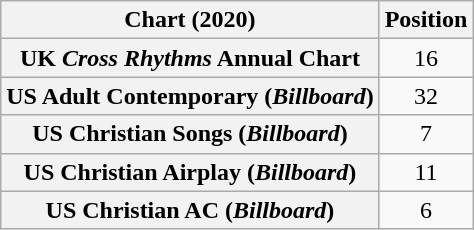<table class="wikitable sortable plainrowheaders" style="text-align:center">
<tr>
<th scope="col">Chart (2020)</th>
<th scope="col">Position</th>
</tr>
<tr>
<th scope="row">UK <em> Cross Rhythms</em> Annual Chart</th>
<td>16</td>
</tr>
<tr>
<th scope="row">US Adult Contemporary (<em>Billboard</em>)</th>
<td>32</td>
</tr>
<tr>
<th scope="row">US Christian Songs (<em>Billboard</em>)</th>
<td>7</td>
</tr>
<tr>
<th scope="row">US Christian Airplay (<em>Billboard</em>)</th>
<td>11</td>
</tr>
<tr>
<th scope="row">US Christian AC (<em>Billboard</em>)</th>
<td>6</td>
</tr>
</table>
